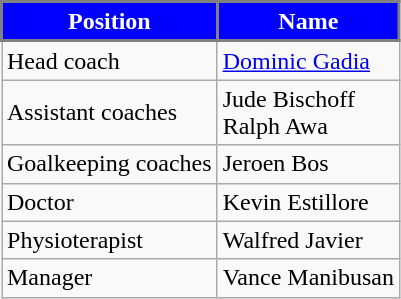<table class="wikitable sortable">
<tr>
<th style="background:blue; color:white; border:2px solid gray;" scope="col">Position</th>
<th style="background:blue; color:white; border:2px solid gray;" scope="col">Name</th>
</tr>
<tr>
<td>Head coach</td>
<td> <a href='#'>Dominic Gadia</a></td>
</tr>
<tr>
<td>Assistant coaches</td>
<td> Jude Bischoff <br> Ralph Awa</td>
</tr>
<tr>
<td>Goalkeeping coaches</td>
<td> Jeroen Bos</td>
</tr>
<tr>
<td>Doctor</td>
<td> Kevin Estillore</td>
</tr>
<tr>
<td>Physioterapist</td>
<td> Walfred Javier</td>
</tr>
<tr>
<td>Manager</td>
<td> Vance Manibusan</td>
</tr>
</table>
